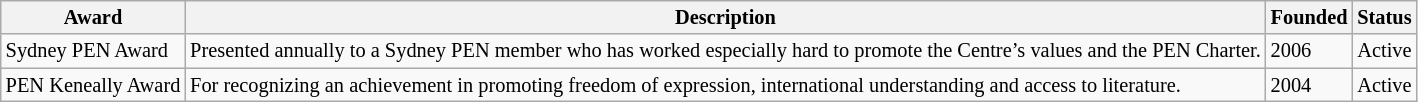<table class="wikitable sortable" style="font-size: 85%;">
<tr>
<th>Award</th>
<th>Description</th>
<th>Founded</th>
<th>Status</th>
</tr>
<tr>
<td>Sydney PEN Award</td>
<td>Presented annually to a Sydney PEN member who has worked especially hard to promote the Centre’s values and the PEN Charter.</td>
<td>2006</td>
<td>Active</td>
</tr>
<tr>
<td>PEN Keneally Award</td>
<td>For recognizing an achievement in promoting freedom of expression, international understanding and access to literature.</td>
<td>2004</td>
<td>Active</td>
</tr>
</table>
